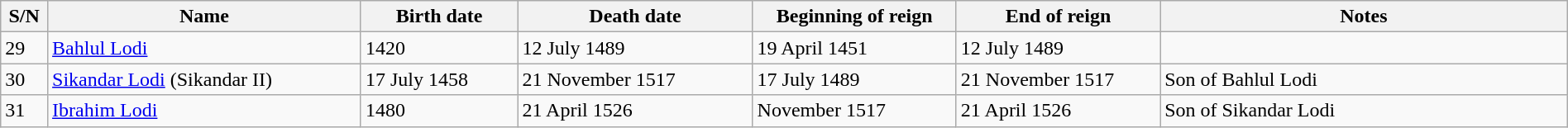<table class=wikitable width="100%">
<tr>
<th width="3%" bgcolor="#CEDFF2">S/N</th>
<th width="20%" bgcolor="#CEDFF2">Name</th>
<th width="10%" bgcolor="#CEDFF2">Birth date</th>
<th width="15%" bgcolor="#CEDFF2">Death date</th>
<th width="13%" bgcolor="#CEDFF2">Beginning of reign</th>
<th width="13%" bgcolor="#CEDFF2">End of reign</th>
<th width="26%" bgcolor="#CEDFF2">Notes</th>
</tr>
<tr>
<td>29</td>
<td><a href='#'>Bahlul Lodi</a></td>
<td>1420</td>
<td>12 July 1489</td>
<td>19 April 1451</td>
<td>12 July 1489</td>
<td></td>
</tr>
<tr>
<td>30</td>
<td><a href='#'>Sikandar Lodi</a> (Sikandar II)</td>
<td>17 July 1458</td>
<td>21 November 1517</td>
<td>17 July 1489</td>
<td>21 November 1517</td>
<td>Son of Bahlul Lodi</td>
</tr>
<tr>
<td>31</td>
<td><a href='#'>Ibrahim Lodi</a></td>
<td>1480</td>
<td>21 April 1526</td>
<td>November 1517</td>
<td>21 April 1526</td>
<td>Son of Sikandar Lodi</td>
</tr>
</table>
